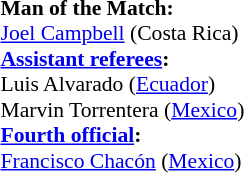<table width=50% style="font-size: 90%">
<tr>
<td><br><strong>Man of the Match:</strong>
<br><a href='#'>Joel Campbell</a> (Costa Rica)<br><strong><a href='#'>Assistant referees</a>:</strong>
<br>Luis Alvarado (<a href='#'>Ecuador</a>)
<br>Marvin Torrentera (<a href='#'>Mexico</a>)
<br><strong><a href='#'>Fourth official</a>:</strong>
<br><a href='#'>Francisco Chacón</a> (<a href='#'>Mexico</a>)</td>
</tr>
</table>
